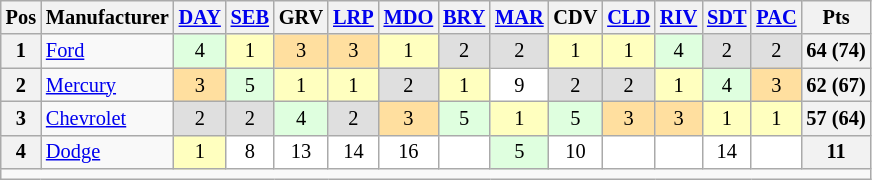<table class="wikitable" style="font-size: 85%; text-align: center;">
<tr valign="top">
<th valign="middle">Pos</th>
<th valign="middle">Manufacturer</th>
<th><a href='#'>DAY</a></th>
<th><a href='#'>SEB</a></th>
<th>GRV</th>
<th><a href='#'>LRP</a></th>
<th><a href='#'>MDO</a></th>
<th><a href='#'>BRY</a></th>
<th><a href='#'>MAR</a></th>
<th>CDV</th>
<th><a href='#'>CLD</a></th>
<th><a href='#'>RIV</a></th>
<th><a href='#'>SDT</a></th>
<th><a href='#'>PAC</a></th>
<th valign="middle">Pts</th>
</tr>
<tr>
<th>1</th>
<td align=left><a href='#'>Ford</a></td>
<td style="background:#DFFFDF;">4</td>
<td style="background:#FFFFBF;">1</td>
<td style="background:#FFDF9F;">3</td>
<td style="background:#FFDF9F;">3</td>
<td style="background:#FFFFBF;">1</td>
<td style="background:#DFDFDF;">2</td>
<td style="background:#DFDFDF;">2</td>
<td style="background:#FFFFBF;">1</td>
<td style="background:#FFFFBF;">1</td>
<td style="background:#DFFFDF;">4</td>
<td style="background:#DFDFDF;">2</td>
<td style="background:#DFDFDF;">2</td>
<th>64 (74)</th>
</tr>
<tr>
<th>2</th>
<td align=left><a href='#'>Mercury</a></td>
<td style="background:#FFDF9F;">3</td>
<td style="background:#DFFFDF;">5</td>
<td style="background:#FFFFBF;">1</td>
<td style="background:#FFFFBF;">1</td>
<td style="background:#DFDFDF;">2</td>
<td style="background:#FFFFBF;">1</td>
<td style="background:#FFFFFF;">9</td>
<td style="background:#DFDFDF;">2</td>
<td style="background:#DFDFDF;">2</td>
<td style="background:#FFFFBF;">1</td>
<td style="background:#DFFFDF;">4</td>
<td style="background:#FFDF9F;">3</td>
<th>62 (67)</th>
</tr>
<tr>
<th>3</th>
<td align=left><a href='#'>Chevrolet</a></td>
<td style="background:#DFDFDF;">2</td>
<td style="background:#DFDFDF;">2</td>
<td style="background:#DFFFDF;">4</td>
<td style="background:#DFDFDF;">2</td>
<td style="background:#FFDF9F;">3</td>
<td style="background:#DFFFDF;">5</td>
<td style="background:#FFFFBF;">1</td>
<td style="background:#DFFFDF;">5</td>
<td style="background:#FFDF9F;">3</td>
<td style="background:#FFDF9F;">3</td>
<td style="background:#FFFFBF;">1</td>
<td style="background:#FFFFBF;">1</td>
<th>57 (64)</th>
</tr>
<tr>
<th>4</th>
<td align=left><a href='#'>Dodge</a></td>
<td style="background:#FFFFBF;">1</td>
<td style="background:#FFFFFF;">8</td>
<td style="background:#FFFFFF;">13</td>
<td style="background:#FFFFFF;">14</td>
<td style="background:#FFFFFF;">16</td>
<td style="background:#FFFFFF;"></td>
<td style="background:#DFFFDF;">5</td>
<td style="background:#FFFFFF;">10</td>
<td style="background:#FFFFFF;"></td>
<td style="background:#FFFFFF;"></td>
<td style="background:#FFFFFF;">14</td>
<td style="background:#FFFFFF;"></td>
<th>11</th>
</tr>
<tr>
<td style="text-align:center;" colspan=15></td>
</tr>
</table>
